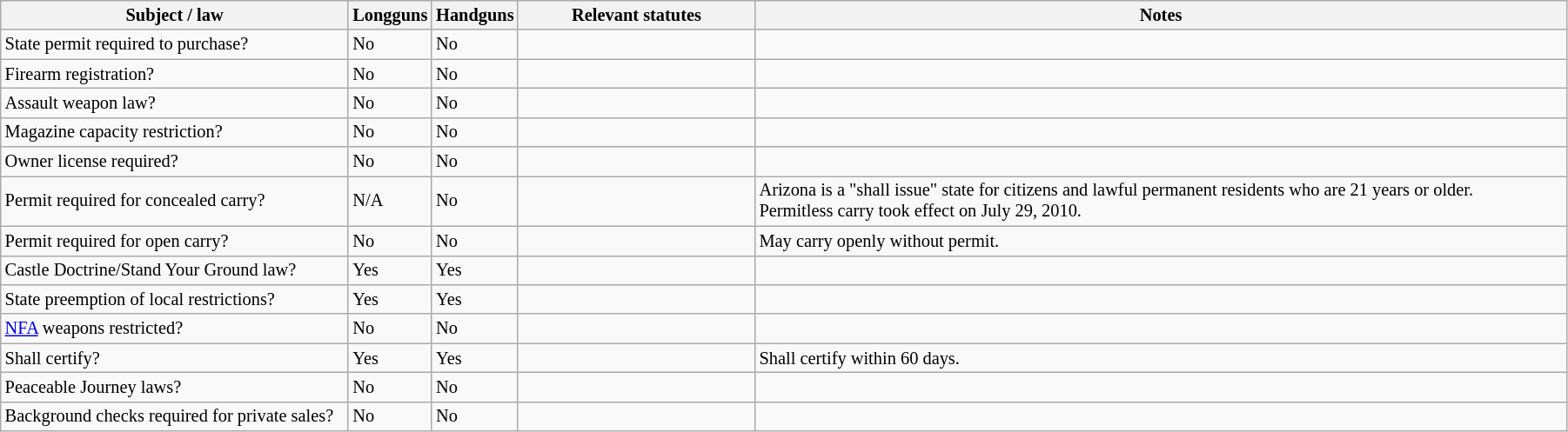<table class="wikitable" style="font-size:85%; width:95%;">
<tr>
<th scope="col" style="width:260px;">Subject / law</th>
<th scope="col" style="width:50px;">Longguns</th>
<th scope="col" style="width:50px;">Handguns</th>
<th scope="col" style="width:175px;">Relevant statutes</th>
<th>Notes</th>
</tr>
<tr>
<td>State permit required to purchase?</td>
<td>No</td>
<td>No</td>
<td></td>
<td></td>
</tr>
<tr>
<td>Firearm registration?</td>
<td>No</td>
<td>No</td>
<td></td>
<td></td>
</tr>
<tr>
<td>Assault weapon law?</td>
<td>No</td>
<td>No</td>
<td></td>
<td></td>
</tr>
<tr>
<td>Magazine capacity restriction?</td>
<td>No</td>
<td>No</td>
<td></td>
<td></td>
</tr>
<tr>
<td>Owner license required?</td>
<td>No</td>
<td>No</td>
<td></td>
<td></td>
</tr>
<tr>
<td>Permit required for concealed carry?</td>
<td>N/A</td>
<td>No</td>
<td><br></td>
<td>Arizona is a "shall issue" state for citizens and lawful permanent residents who are 21 years or older.<br>Permitless carry took effect on July 29, 2010.</td>
</tr>
<tr>
<td>Permit required for open carry?</td>
<td>No</td>
<td>No</td>
<td></td>
<td>May carry openly without permit.</td>
</tr>
<tr>
<td>Castle Doctrine/Stand Your Ground law?</td>
<td>Yes</td>
<td>Yes</td>
<td></td>
<td></td>
</tr>
<tr>
<td>State preemption of local restrictions?</td>
<td>Yes</td>
<td>Yes</td>
<td></td>
<td></td>
</tr>
<tr>
<td><a href='#'>NFA</a> weapons restricted?</td>
<td>No</td>
<td>No</td>
<td></td>
<td></td>
</tr>
<tr>
<td>Shall certify?</td>
<td>Yes</td>
<td>Yes</td>
<td></td>
<td>Shall certify within 60 days.</td>
</tr>
<tr>
<td>Peaceable Journey laws?</td>
<td>No</td>
<td>No</td>
<td></td>
<td></td>
</tr>
<tr>
<td>Background checks required for private sales?</td>
<td>No</td>
<td>No</td>
<td></td>
<td></td>
</tr>
</table>
